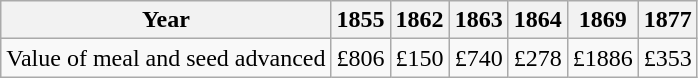<table class="wikitable">
<tr>
<th>Year</th>
<th>1855</th>
<th>1862</th>
<th>1863</th>
<th>1864</th>
<th>1869</th>
<th>1877</th>
</tr>
<tr>
<td>Value of meal and seed advanced</td>
<td>£806</td>
<td>£150</td>
<td>£740</td>
<td>£278</td>
<td>£1886</td>
<td>£353</td>
</tr>
</table>
